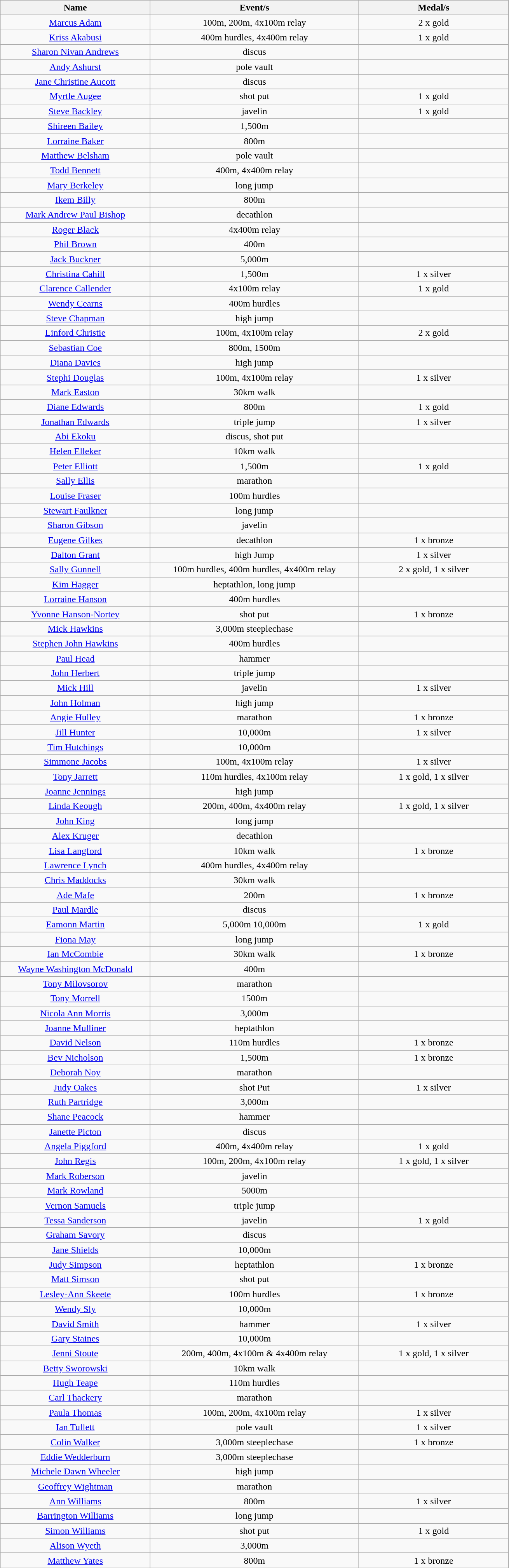<table class="wikitable" style="text-align: center">
<tr>
<th width=250>Name</th>
<th width=350>Event/s</th>
<th width=250>Medal/s</th>
</tr>
<tr>
<td><a href='#'>Marcus Adam</a></td>
<td>100m, 200m, 4x100m relay</td>
<td>2 x gold</td>
</tr>
<tr>
<td><a href='#'>Kriss Akabusi</a></td>
<td>400m hurdles, 4x400m relay</td>
<td>1 x gold</td>
</tr>
<tr>
<td><a href='#'>Sharon Nivan Andrews</a></td>
<td>discus</td>
<td></td>
</tr>
<tr>
<td><a href='#'>Andy Ashurst</a></td>
<td>pole vault</td>
<td></td>
</tr>
<tr>
<td><a href='#'>Jane Christine Aucott</a></td>
<td>discus</td>
<td></td>
</tr>
<tr>
<td><a href='#'>Myrtle Augee</a></td>
<td>shot put</td>
<td>1 x gold</td>
</tr>
<tr>
<td><a href='#'>Steve Backley</a></td>
<td>javelin</td>
<td>1 x gold</td>
</tr>
<tr>
<td><a href='#'>Shireen Bailey</a></td>
<td>1,500m</td>
<td></td>
</tr>
<tr>
<td><a href='#'>Lorraine Baker</a></td>
<td>800m</td>
<td></td>
</tr>
<tr>
<td><a href='#'>Matthew Belsham</a></td>
<td>pole vault</td>
<td></td>
</tr>
<tr>
<td><a href='#'>Todd Bennett</a></td>
<td>400m, 4x400m relay</td>
<td></td>
</tr>
<tr>
<td><a href='#'>Mary Berkeley</a></td>
<td>long jump</td>
<td></td>
</tr>
<tr>
<td><a href='#'>Ikem Billy</a></td>
<td>800m</td>
<td></td>
</tr>
<tr>
<td><a href='#'>Mark Andrew Paul Bishop</a></td>
<td>decathlon</td>
<td></td>
</tr>
<tr>
<td><a href='#'>Roger Black</a></td>
<td>4x400m relay</td>
<td></td>
</tr>
<tr>
<td><a href='#'>Phil Brown</a></td>
<td>400m</td>
<td></td>
</tr>
<tr>
<td><a href='#'>Jack Buckner</a></td>
<td>5,000m</td>
<td></td>
</tr>
<tr>
<td><a href='#'>Christina Cahill</a></td>
<td>1,500m</td>
<td>1 x silver</td>
</tr>
<tr>
<td><a href='#'>Clarence Callender</a></td>
<td>4x100m relay</td>
<td>1 x gold</td>
</tr>
<tr>
<td><a href='#'>Wendy Cearns</a></td>
<td>400m hurdles</td>
<td></td>
</tr>
<tr>
<td><a href='#'>Steve Chapman</a></td>
<td>high jump</td>
<td></td>
</tr>
<tr>
<td><a href='#'>Linford Christie</a></td>
<td>100m, 4x100m relay</td>
<td>2 x gold</td>
</tr>
<tr>
<td><a href='#'>Sebastian Coe</a></td>
<td>800m, 1500m</td>
<td></td>
</tr>
<tr>
<td><a href='#'>Diana Davies</a></td>
<td>high jump</td>
<td></td>
</tr>
<tr>
<td><a href='#'>Stephi Douglas</a></td>
<td>100m, 4x100m relay</td>
<td>1 x silver</td>
</tr>
<tr>
<td><a href='#'>Mark Easton</a></td>
<td>30km walk</td>
<td></td>
</tr>
<tr>
<td><a href='#'>Diane Edwards</a></td>
<td>800m</td>
<td>1 x gold</td>
</tr>
<tr>
<td><a href='#'>Jonathan Edwards</a></td>
<td>triple jump</td>
<td>1 x silver</td>
</tr>
<tr>
<td><a href='#'>Abi Ekoku</a></td>
<td>discus, shot put</td>
<td></td>
</tr>
<tr>
<td><a href='#'>Helen Elleker</a></td>
<td>10km walk</td>
<td></td>
</tr>
<tr>
<td><a href='#'>Peter Elliott</a></td>
<td>1,500m</td>
<td>1 x gold</td>
</tr>
<tr>
<td><a href='#'>Sally Ellis</a></td>
<td>marathon</td>
<td></td>
</tr>
<tr>
<td><a href='#'>Louise Fraser</a></td>
<td>100m hurdles</td>
<td></td>
</tr>
<tr>
<td><a href='#'>Stewart Faulkner</a></td>
<td>long jump</td>
<td></td>
</tr>
<tr>
<td><a href='#'>Sharon Gibson</a></td>
<td>javelin</td>
<td></td>
</tr>
<tr>
<td><a href='#'>Eugene Gilkes</a></td>
<td>decathlon</td>
<td>1 x bronze</td>
</tr>
<tr>
<td><a href='#'>Dalton Grant</a></td>
<td>high Jump</td>
<td>1 x silver</td>
</tr>
<tr>
<td><a href='#'>Sally Gunnell</a></td>
<td>100m hurdles, 400m hurdles, 4x400m relay</td>
<td>2 x gold, 1 x silver</td>
</tr>
<tr>
<td><a href='#'>Kim Hagger</a></td>
<td>heptathlon, long jump</td>
<td></td>
</tr>
<tr>
<td><a href='#'>Lorraine Hanson</a></td>
<td>400m hurdles</td>
<td></td>
</tr>
<tr>
<td><a href='#'>Yvonne Hanson-Nortey</a></td>
<td>shot put</td>
<td>1 x bronze</td>
</tr>
<tr>
<td><a href='#'>Mick Hawkins</a></td>
<td>3,000m steeplechase</td>
<td></td>
</tr>
<tr>
<td><a href='#'>Stephen John Hawkins</a></td>
<td>400m hurdles</td>
<td></td>
</tr>
<tr>
<td><a href='#'>Paul Head</a></td>
<td>hammer</td>
<td></td>
</tr>
<tr>
<td><a href='#'>John Herbert</a></td>
<td>triple jump</td>
<td></td>
</tr>
<tr>
<td><a href='#'>Mick Hill</a></td>
<td>javelin</td>
<td>1 x silver</td>
</tr>
<tr>
<td><a href='#'>John Holman</a></td>
<td>high jump</td>
<td></td>
</tr>
<tr>
<td><a href='#'>Angie Hulley</a></td>
<td>marathon</td>
<td>1 x bronze</td>
</tr>
<tr>
<td><a href='#'>Jill Hunter</a></td>
<td>10,000m</td>
<td>1 x silver</td>
</tr>
<tr>
<td><a href='#'>Tim Hutchings</a></td>
<td>10,000m</td>
<td></td>
</tr>
<tr>
<td><a href='#'>Simmone Jacobs</a></td>
<td>100m, 4x100m relay</td>
<td>1 x silver</td>
</tr>
<tr>
<td><a href='#'>Tony Jarrett</a></td>
<td>110m hurdles, 4x100m relay</td>
<td>1 x gold, 1 x silver</td>
</tr>
<tr>
<td><a href='#'>Joanne Jennings</a></td>
<td>high jump</td>
<td></td>
</tr>
<tr>
<td><a href='#'>Linda Keough</a></td>
<td>200m, 400m, 4x400m relay</td>
<td>1 x gold, 1 x silver</td>
</tr>
<tr>
<td><a href='#'>John King</a></td>
<td>long jump</td>
<td></td>
</tr>
<tr>
<td><a href='#'>Alex Kruger</a></td>
<td>decathlon</td>
<td></td>
</tr>
<tr>
<td><a href='#'>Lisa Langford</a></td>
<td>10km walk</td>
<td>1 x bronze</td>
</tr>
<tr>
<td><a href='#'>Lawrence Lynch</a></td>
<td>400m hurdles, 4x400m relay</td>
<td></td>
</tr>
<tr>
<td><a href='#'>Chris Maddocks</a></td>
<td>30km walk</td>
<td></td>
</tr>
<tr>
<td><a href='#'>Ade Mafe</a></td>
<td>200m</td>
<td>1 x bronze</td>
</tr>
<tr>
<td><a href='#'>Paul Mardle</a></td>
<td>discus</td>
<td></td>
</tr>
<tr>
<td><a href='#'>Eamonn Martin</a></td>
<td>5,000m 10,000m</td>
<td>1 x gold</td>
</tr>
<tr>
<td><a href='#'>Fiona May</a></td>
<td>long jump</td>
<td></td>
</tr>
<tr>
<td><a href='#'>Ian McCombie</a></td>
<td>30km walk</td>
<td>1 x bronze</td>
</tr>
<tr>
<td><a href='#'>Wayne Washington McDonald</a></td>
<td>400m</td>
<td></td>
</tr>
<tr>
<td><a href='#'>Tony Milovsorov</a></td>
<td>marathon</td>
<td></td>
</tr>
<tr>
<td><a href='#'>Tony Morrell</a></td>
<td>1500m</td>
<td></td>
</tr>
<tr>
<td><a href='#'>Nicola Ann Morris</a></td>
<td>3,000m</td>
<td></td>
</tr>
<tr>
<td><a href='#'>Joanne Mulliner</a></td>
<td>heptathlon</td>
<td></td>
</tr>
<tr>
<td><a href='#'>David Nelson</a></td>
<td>110m hurdles</td>
<td>1 x bronze</td>
</tr>
<tr>
<td><a href='#'>Bev Nicholson</a></td>
<td>1,500m</td>
<td>1 x bronze</td>
</tr>
<tr>
<td><a href='#'>Deborah Noy</a></td>
<td>marathon</td>
<td></td>
</tr>
<tr>
<td><a href='#'>Judy Oakes</a></td>
<td>shot Put</td>
<td>1 x silver</td>
</tr>
<tr>
<td><a href='#'>Ruth Partridge</a></td>
<td>3,000m</td>
<td></td>
</tr>
<tr>
<td><a href='#'>Shane Peacock</a></td>
<td>hammer</td>
<td></td>
</tr>
<tr>
<td><a href='#'>Janette Picton</a></td>
<td>discus</td>
<td></td>
</tr>
<tr>
<td><a href='#'>Angela Piggford</a></td>
<td>400m, 4x400m relay</td>
<td>1 x gold</td>
</tr>
<tr>
<td><a href='#'>John Regis</a></td>
<td>100m, 200m, 4x100m relay</td>
<td>1 x gold, 1 x silver</td>
</tr>
<tr>
<td><a href='#'>Mark Roberson</a></td>
<td>javelin</td>
<td></td>
</tr>
<tr>
<td><a href='#'>Mark Rowland</a></td>
<td>5000m</td>
<td></td>
</tr>
<tr>
<td><a href='#'>Vernon Samuels</a></td>
<td>triple jump</td>
<td></td>
</tr>
<tr>
<td><a href='#'>Tessa Sanderson</a></td>
<td>javelin</td>
<td>1 x gold</td>
</tr>
<tr>
<td><a href='#'>Graham Savory</a></td>
<td>discus</td>
<td></td>
</tr>
<tr>
<td><a href='#'>Jane Shields</a></td>
<td>10,000m</td>
<td></td>
</tr>
<tr>
<td><a href='#'>Judy Simpson</a></td>
<td>heptathlon</td>
<td>1 x bronze</td>
</tr>
<tr>
<td><a href='#'>Matt Simson</a></td>
<td>shot put</td>
<td></td>
</tr>
<tr>
<td><a href='#'>Lesley-Ann Skeete</a></td>
<td>100m hurdles</td>
<td>1 x bronze</td>
</tr>
<tr>
<td><a href='#'>Wendy Sly</a></td>
<td>10,000m</td>
<td></td>
</tr>
<tr>
<td><a href='#'>David Smith</a></td>
<td>hammer</td>
<td>1 x silver</td>
</tr>
<tr>
<td><a href='#'>Gary Staines</a></td>
<td>10,000m</td>
<td></td>
</tr>
<tr>
<td><a href='#'>Jenni Stoute</a></td>
<td>200m, 400m, 4x100m & 4x400m relay</td>
<td>1 x gold, 1 x silver</td>
</tr>
<tr>
<td><a href='#'>Betty Sworowski</a></td>
<td>10km walk</td>
<td></td>
</tr>
<tr>
<td><a href='#'>Hugh Teape</a></td>
<td>110m hurdles</td>
<td></td>
</tr>
<tr>
<td><a href='#'>Carl Thackery</a></td>
<td>marathon</td>
<td></td>
</tr>
<tr>
<td><a href='#'>Paula Thomas</a></td>
<td>100m, 200m, 4x100m relay</td>
<td>1 x silver</td>
</tr>
<tr>
<td><a href='#'>Ian Tullett</a></td>
<td>pole vault</td>
<td>1 x silver</td>
</tr>
<tr>
<td><a href='#'>Colin Walker</a></td>
<td>3,000m steeplechase</td>
<td>1 x bronze</td>
</tr>
<tr>
<td><a href='#'>Eddie Wedderburn</a></td>
<td>3,000m steeplechase</td>
<td></td>
</tr>
<tr>
<td><a href='#'>Michele Dawn Wheeler</a></td>
<td>high jump</td>
<td></td>
</tr>
<tr>
<td><a href='#'>Geoffrey Wightman</a></td>
<td>marathon</td>
<td></td>
</tr>
<tr>
<td><a href='#'>Ann Williams</a></td>
<td>800m</td>
<td>1 x silver</td>
</tr>
<tr>
<td><a href='#'>Barrington Williams</a></td>
<td>long jump</td>
<td></td>
</tr>
<tr>
<td><a href='#'>Simon Williams</a></td>
<td>shot put</td>
<td>1 x gold</td>
</tr>
<tr>
<td><a href='#'>Alison Wyeth</a></td>
<td>3,000m</td>
<td></td>
</tr>
<tr>
<td><a href='#'>Matthew Yates</a></td>
<td>800m</td>
<td>1 x bronze</td>
</tr>
</table>
